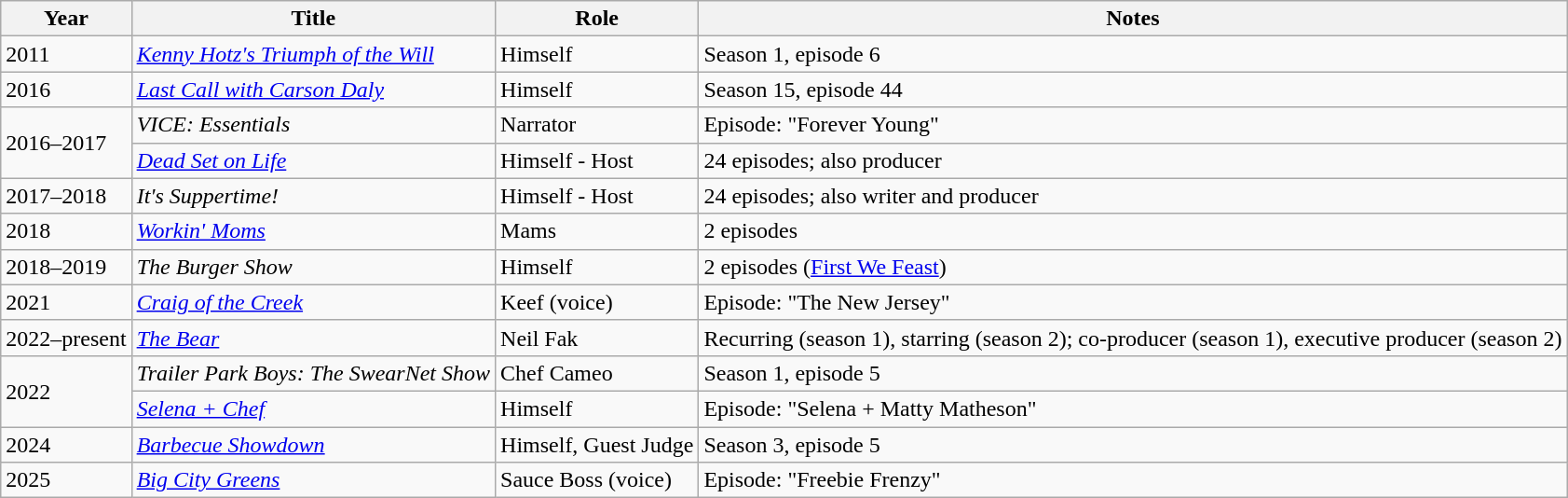<table class="wikitable sortable">
<tr>
<th>Year</th>
<th>Title</th>
<th>Role</th>
<th>Notes</th>
</tr>
<tr>
<td rowspan="1">2011</td>
<td><em><a href='#'>Kenny Hotz's Triumph of the Will</a></em></td>
<td>Himself</td>
<td>Season 1, episode 6</td>
</tr>
<tr>
<td>2016</td>
<td><em><a href='#'>Last Call with Carson Daly</a></em></td>
<td>Himself</td>
<td>Season 15, episode 44</td>
</tr>
<tr>
<td rowspan="2">2016–2017</td>
<td><em>VICE: Essentials</em></td>
<td>Narrator</td>
<td>Episode: "Forever Young"</td>
</tr>
<tr>
<td><em><a href='#'>Dead Set on Life</a></em></td>
<td>Himself - Host</td>
<td>24 episodes; also producer</td>
</tr>
<tr>
<td>2017–2018</td>
<td><em>It's Suppertime!</em></td>
<td>Himself - Host</td>
<td>24 episodes; also writer and producer</td>
</tr>
<tr>
<td>2018</td>
<td><em><a href='#'>Workin' Moms</a></em></td>
<td>Mams</td>
<td>2 episodes</td>
</tr>
<tr>
<td>2018–2019</td>
<td><em>The Burger Show</em></td>
<td>Himself</td>
<td>2 episodes (<a href='#'>First We Feast</a>)</td>
</tr>
<tr>
<td>2021</td>
<td><em><a href='#'>Craig of the Creek</a></em></td>
<td>Keef (voice)</td>
<td>Episode: "The New Jersey"</td>
</tr>
<tr>
<td>2022–present</td>
<td><a href='#'><em>The Bear</em></a></td>
<td>Neil Fak</td>
<td>Recurring (season 1), starring (season 2); co-producer (season 1), executive producer (season 2)</td>
</tr>
<tr>
<td rowspan ="2">2022</td>
<td><em>Trailer Park Boys: The SwearNet Show</em></td>
<td>Chef Cameo</td>
<td>Season 1, episode 5</td>
</tr>
<tr>
<td><em><a href='#'>Selena + Chef</a></em></td>
<td>Himself</td>
<td>Episode: "Selena + Matty Matheson"</td>
</tr>
<tr>
<td>2024</td>
<td><em><a href='#'>Barbecue Showdown</a></em></td>
<td>Himself, Guest Judge</td>
<td>Season 3, episode 5</td>
</tr>
<tr>
<td>2025</td>
<td><em><a href='#'>Big City Greens</a></em></td>
<td>Sauce Boss (voice)</td>
<td>Episode: "Freebie Frenzy"</td>
</tr>
</table>
